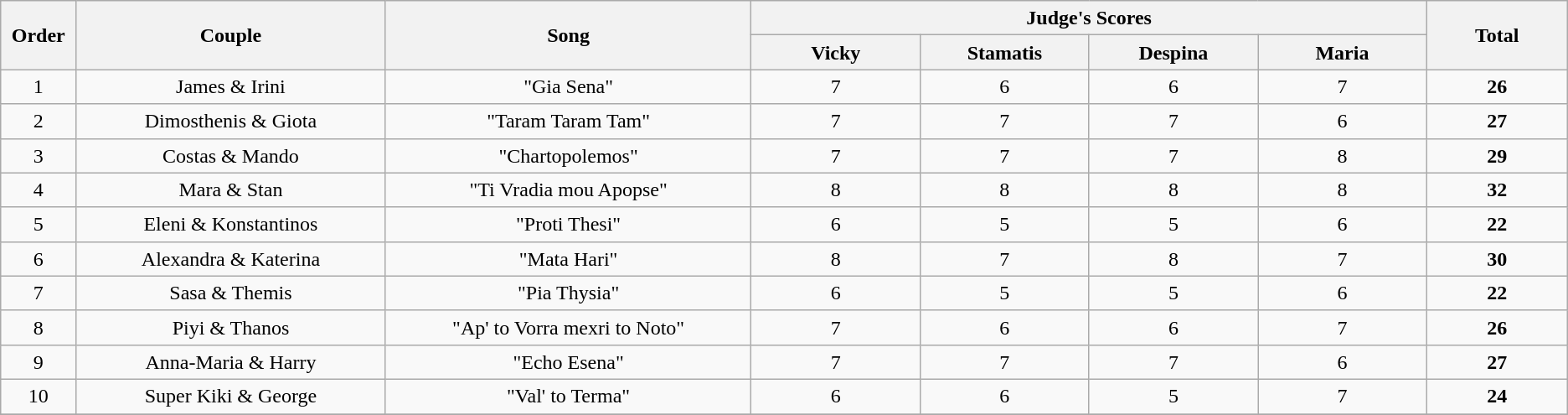<table class="wikitable center sortable" style="text-align:center; font-size:100%; line-height:20px;">
<tr>
<th rowspan="2" style="width:01%;">Order</th>
<th rowspan="2" style="width:11%;">Couple</th>
<th rowspan="2" style="width:13%;">Song</th>
<th colspan="4" style="width:24%;">Judge's Scores</th>
<th rowspan="2" style="width:05%;">Total</th>
</tr>
<tr>
<th style="width:06%;">Vicky</th>
<th style="width:06%;">Stamatis</th>
<th style="width:06%;">Despina</th>
<th style="width:06%;">Maria</th>
</tr>
<tr>
<td>1</td>
<td>James & Irini</td>
<td>"Gia Sena"</td>
<td>7</td>
<td>6</td>
<td>6</td>
<td>7</td>
<td><strong>26</strong></td>
</tr>
<tr>
<td>2</td>
<td>Dimosthenis & Giota</td>
<td>"Taram Taram Tam"</td>
<td>7</td>
<td>7</td>
<td>7</td>
<td>6</td>
<td><strong>27</strong></td>
</tr>
<tr>
<td>3</td>
<td>Costas & Mando</td>
<td>"Chartopolemos"</td>
<td>7</td>
<td>7</td>
<td>7</td>
<td>8</td>
<td><strong>29</strong></td>
</tr>
<tr>
<td>4</td>
<td>Mara & Stan</td>
<td>"Ti Vradia mou Apopse"</td>
<td>8</td>
<td>8</td>
<td>8</td>
<td>8</td>
<td><strong>32</strong></td>
</tr>
<tr>
<td>5</td>
<td>Eleni & Konstantinos</td>
<td>"Proti Thesi"</td>
<td>6</td>
<td>5</td>
<td>5</td>
<td>6</td>
<td><strong>22</strong></td>
</tr>
<tr>
<td>6</td>
<td>Alexandra & Katerina</td>
<td>"Mata Hari"</td>
<td>8</td>
<td>7</td>
<td>8</td>
<td>7</td>
<td><strong>30</strong></td>
</tr>
<tr>
<td>7</td>
<td>Sasa & Themis</td>
<td>"Pia Thysia"</td>
<td>6</td>
<td>5</td>
<td>5</td>
<td>6</td>
<td><strong>22</strong></td>
</tr>
<tr>
<td>8</td>
<td>Piyi & Thanos</td>
<td>"Ap' to Vorra mexri to Noto"</td>
<td>7</td>
<td>6</td>
<td>6</td>
<td>7</td>
<td><strong>26</strong></td>
</tr>
<tr>
<td>9</td>
<td>Anna-Maria & Harry</td>
<td>"Echo Esena"</td>
<td>7</td>
<td>7</td>
<td>7</td>
<td>6</td>
<td><strong>27</strong></td>
</tr>
<tr>
<td>10</td>
<td>Super Kiki & George</td>
<td>"Val' to Terma"</td>
<td>6</td>
<td>6</td>
<td>5</td>
<td>7</td>
<td><strong>24</strong></td>
</tr>
<tr>
</tr>
</table>
